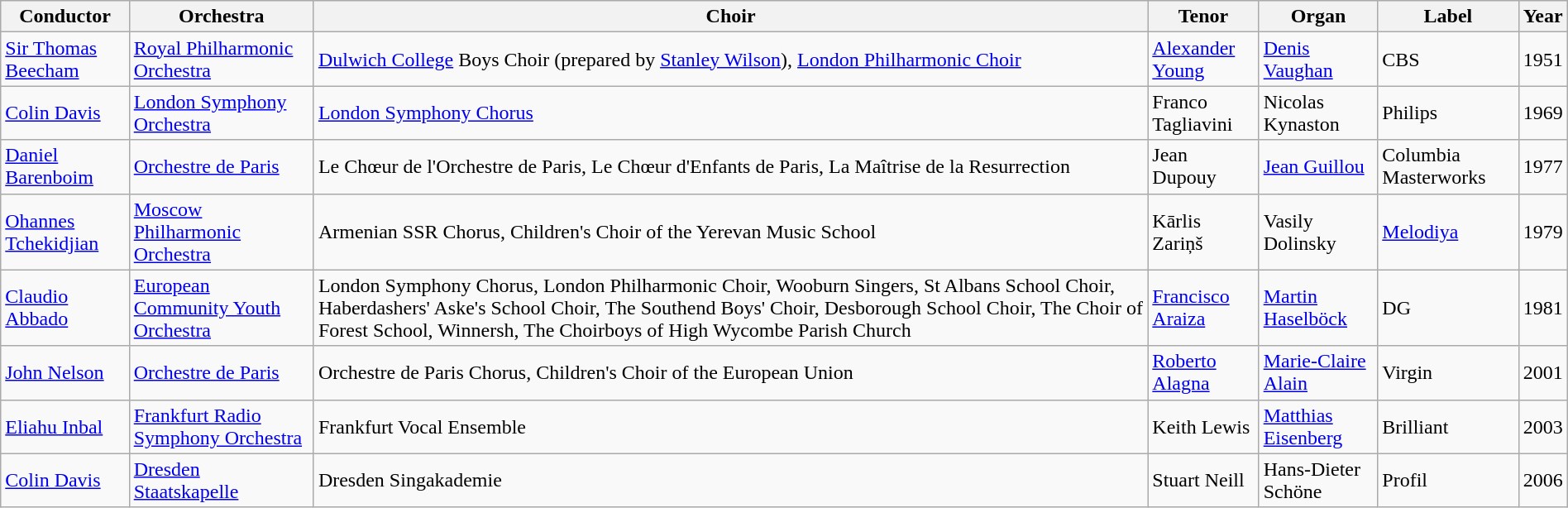<table class="wikitable plainrowheaders" style="text-align: left; margin-right: 0;">
<tr>
<th scope="col">Conductor</th>
<th scope="col">Orchestra</th>
<th scope="col">Choir</th>
<th scope="col">Tenor</th>
<th scope="col">Organ</th>
<th scope="col">Label</th>
<th scope="col">Year</th>
</tr>
<tr>
<td><a href='#'>Sir Thomas Beecham</a></td>
<td><a href='#'>Royal Philharmonic Orchestra</a></td>
<td><a href='#'>Dulwich College</a> Boys Choir (prepared by <a href='#'>Stanley Wilson</a>), <a href='#'>London Philharmonic Choir</a></td>
<td><a href='#'>Alexander Young</a></td>
<td><a href='#'>Denis Vaughan</a></td>
<td>CBS</td>
<td>1951</td>
</tr>
<tr>
<td><a href='#'>Colin Davis</a></td>
<td><a href='#'>London Symphony Orchestra</a></td>
<td><a href='#'>London Symphony Chorus</a></td>
<td>Franco Tagliavini</td>
<td>Nicolas Kynaston</td>
<td>Philips</td>
<td>1969</td>
</tr>
<tr>
<td><a href='#'>Daniel Barenboim</a></td>
<td><a href='#'>Orchestre de Paris</a></td>
<td>Le Chœur de l'Orchestre de Paris, Le Chœur d'Enfants de Paris, La Maîtrise de la Resurrection</td>
<td>Jean Dupouy</td>
<td><a href='#'>Jean Guillou</a></td>
<td>Columbia Masterworks</td>
<td>1977</td>
</tr>
<tr>
<td><a href='#'>Ohannes Tchekidjian</a></td>
<td><a href='#'>Moscow Philharmonic Orchestra</a></td>
<td>Armenian SSR Chorus, Children's Choir of the Yerevan Music School</td>
<td>Kārlis Zariņš</td>
<td>Vasily Dolinsky</td>
<td><a href='#'>Melodiya</a></td>
<td>1979</td>
</tr>
<tr>
<td><a href='#'>Claudio Abbado</a></td>
<td><a href='#'>European Community Youth Orchestra</a></td>
<td>London Symphony Chorus, London Philharmonic Choir, Wooburn Singers, St Albans School Choir, Haberdashers' Aske's School Choir, The Southend Boys' Choir, Desborough School Choir, The Choir of Forest School, Winnersh, The Choirboys of High Wycombe Parish Church</td>
<td><a href='#'>Francisco Araiza</a></td>
<td><a href='#'>Martin Haselböck</a></td>
<td>DG</td>
<td>1981</td>
</tr>
<tr>
<td><a href='#'>John Nelson</a></td>
<td><a href='#'>Orchestre de Paris</a></td>
<td>Orchestre de Paris Chorus, Children's Choir of the European Union</td>
<td><a href='#'>Roberto Alagna</a></td>
<td><a href='#'>Marie-Claire Alain</a></td>
<td>Virgin</td>
<td>2001</td>
</tr>
<tr>
<td><a href='#'>Eliahu Inbal</a></td>
<td><a href='#'>Frankfurt Radio Symphony Orchestra</a></td>
<td>Frankfurt Vocal Ensemble</td>
<td>Keith Lewis</td>
<td><a href='#'>Matthias Eisenberg</a></td>
<td>Brilliant</td>
<td>2003</td>
</tr>
<tr>
<td><a href='#'>Colin Davis</a></td>
<td><a href='#'>Dresden Staatskapelle</a></td>
<td>Dresden Singakademie</td>
<td>Stuart Neill</td>
<td>Hans-Dieter Schöne</td>
<td>Profil</td>
<td>2006</td>
</tr>
</table>
